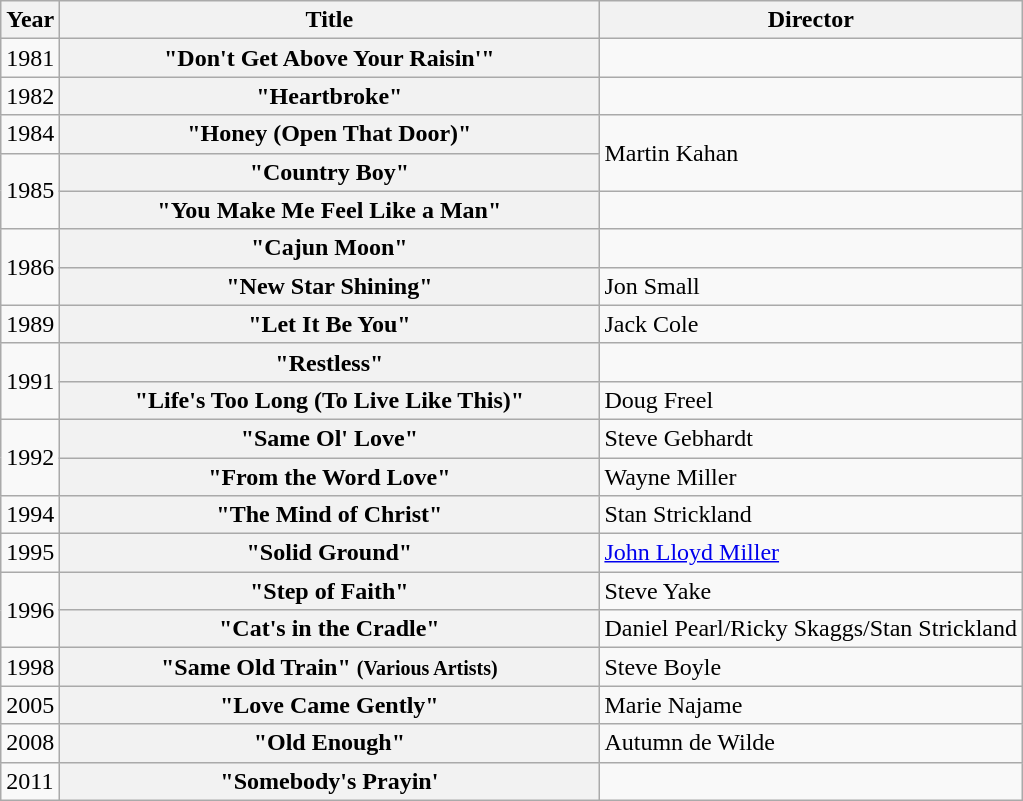<table class="wikitable plainrowheaders">
<tr>
<th>Year</th>
<th style="width:22em;">Title</th>
<th>Director</th>
</tr>
<tr>
<td>1981</td>
<th scope="row">"Don't Get Above Your Raisin'"</th>
<td></td>
</tr>
<tr>
<td>1982</td>
<th scope="row">"Heartbroke"</th>
<td></td>
</tr>
<tr>
<td>1984</td>
<th scope="row">"Honey (Open That Door)"</th>
<td rowspan="2">Martin Kahan</td>
</tr>
<tr>
<td rowspan="2">1985</td>
<th scope="row">"Country Boy" </th>
</tr>
<tr>
<th scope="row">"You Make Me Feel Like a Man"</th>
<td></td>
</tr>
<tr>
<td rowspan="2">1986</td>
<th scope="row">"Cajun Moon"</th>
<td></td>
</tr>
<tr>
<th scope="row">"New Star Shining" </th>
<td>Jon Small</td>
</tr>
<tr>
<td>1989</td>
<th scope="row">"Let It Be You"</th>
<td>Jack Cole</td>
</tr>
<tr>
<td rowspan="2">1991</td>
<th scope="row">"Restless"<br></th>
<td></td>
</tr>
<tr>
<th scope="row">"Life's Too Long (To Live Like This)"</th>
<td>Doug Freel</td>
</tr>
<tr>
<td rowspan="2">1992</td>
<th scope="row">"Same Ol' Love"</th>
<td>Steve Gebhardt</td>
</tr>
<tr>
<th scope="row">"From the Word Love"</th>
<td>Wayne Miller</td>
</tr>
<tr>
<td>1994</td>
<th scope="row">"The Mind of Christ"</th>
<td>Stan Strickland</td>
</tr>
<tr>
<td>1995</td>
<th scope="row">"Solid Ground"</th>
<td><a href='#'>John Lloyd Miller</a></td>
</tr>
<tr>
<td rowspan="2">1996</td>
<th scope="row">"Step of Faith" </th>
<td>Steve Yake</td>
</tr>
<tr>
<th scope="row">"Cat's in the Cradle"</th>
<td>Daniel Pearl/Ricky Skaggs/Stan Strickland</td>
</tr>
<tr>
<td>1998</td>
<th scope="row">"Same Old Train" <small>(Various Artists)</small></th>
<td>Steve Boyle</td>
</tr>
<tr>
<td>2005</td>
<th scope="row">"Love Came Gently"</th>
<td>Marie Najame</td>
</tr>
<tr>
<td>2008</td>
<th scope="row">"Old Enough"<br></th>
<td>Autumn de Wilde</td>
</tr>
<tr>
<td>2011</td>
<th scope="row">"Somebody's Prayin'</th>
<td></td>
</tr>
</table>
